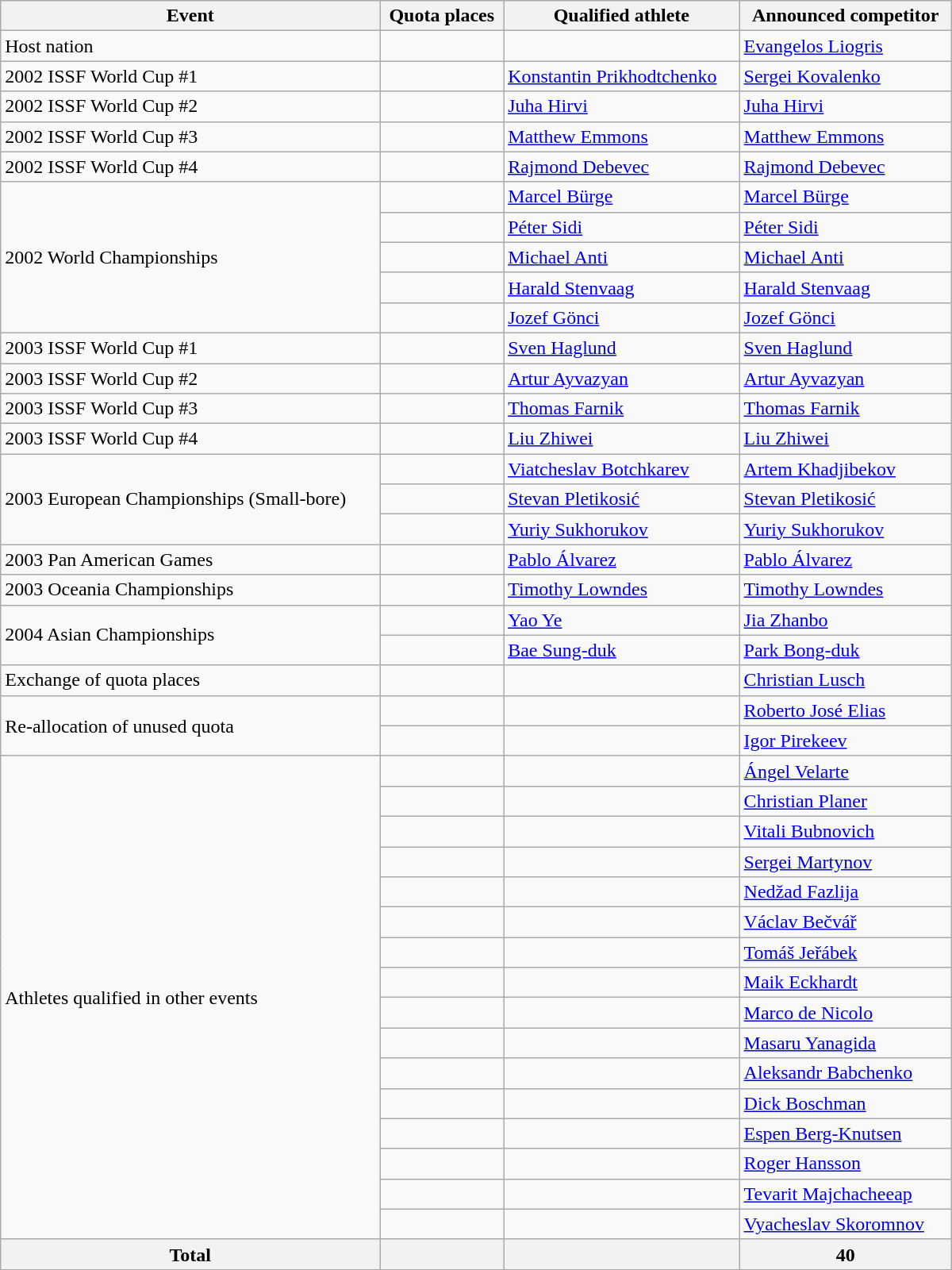<table class=wikitable style="text-align:left" width=800>
<tr>
<th>Event</th>
<th>Quota places</th>
<th>Qualified athlete</th>
<th>Announced competitor</th>
</tr>
<tr>
<td>Host nation</td>
<td></td>
<td></td>
<td><a href='#'>Evangelos Liogris</a></td>
</tr>
<tr>
<td>2002 ISSF World Cup #1</td>
<td></td>
<td><a href='#'>Konstantin Prikhodtchenko</a></td>
<td><a href='#'>Sergei Kovalenko</a></td>
</tr>
<tr>
<td>2002 ISSF World Cup #2</td>
<td></td>
<td><a href='#'>Juha Hirvi</a></td>
<td><a href='#'>Juha Hirvi</a></td>
</tr>
<tr>
<td>2002 ISSF World Cup #3</td>
<td></td>
<td><a href='#'>Matthew Emmons</a></td>
<td><a href='#'>Matthew Emmons</a></td>
</tr>
<tr>
<td>2002 ISSF World Cup #4</td>
<td></td>
<td><a href='#'>Rajmond Debevec</a></td>
<td><a href='#'>Rajmond Debevec</a></td>
</tr>
<tr>
<td rowspan=5>2002 World Championships</td>
<td></td>
<td><a href='#'>Marcel Bürge</a></td>
<td><a href='#'>Marcel Bürge</a></td>
</tr>
<tr>
<td></td>
<td><a href='#'>Péter Sidi</a></td>
<td><a href='#'>Péter Sidi</a></td>
</tr>
<tr>
<td></td>
<td><a href='#'>Michael Anti</a></td>
<td><a href='#'>Michael Anti</a></td>
</tr>
<tr>
<td></td>
<td><a href='#'>Harald Stenvaag</a></td>
<td><a href='#'>Harald Stenvaag</a></td>
</tr>
<tr>
<td></td>
<td><a href='#'>Jozef Gönci</a></td>
<td><a href='#'>Jozef Gönci</a></td>
</tr>
<tr>
<td>2003 ISSF World Cup #1</td>
<td></td>
<td><a href='#'>Sven Haglund</a></td>
<td><a href='#'>Sven Haglund</a></td>
</tr>
<tr>
<td>2003 ISSF World Cup #2</td>
<td></td>
<td><a href='#'>Artur Ayvazyan</a></td>
<td><a href='#'>Artur Ayvazyan</a></td>
</tr>
<tr>
<td>2003 ISSF World Cup #3</td>
<td></td>
<td><a href='#'>Thomas Farnik</a></td>
<td><a href='#'>Thomas Farnik</a></td>
</tr>
<tr>
<td>2003 ISSF World Cup #4</td>
<td></td>
<td><a href='#'>Liu Zhiwei</a></td>
<td><a href='#'>Liu Zhiwei</a></td>
</tr>
<tr>
<td rowspan=3>2003 European Championships (Small-bore)</td>
<td></td>
<td><a href='#'>Viatcheslav Botchkarev</a></td>
<td><a href='#'>Artem Khadjibekov</a></td>
</tr>
<tr>
<td></td>
<td><a href='#'>Stevan Pletikosić</a></td>
<td><a href='#'>Stevan Pletikosić</a></td>
</tr>
<tr>
<td></td>
<td><a href='#'>Yuriy Sukhorukov</a></td>
<td><a href='#'>Yuriy Sukhorukov</a></td>
</tr>
<tr>
<td>2003 Pan American Games</td>
<td></td>
<td><a href='#'>Pablo Álvarez</a></td>
<td><a href='#'>Pablo Álvarez</a></td>
</tr>
<tr>
<td>2003 Oceania Championships</td>
<td></td>
<td><a href='#'>Timothy Lowndes</a></td>
<td><a href='#'>Timothy Lowndes</a></td>
</tr>
<tr>
<td rowspan=2>2004 Asian Championships</td>
<td></td>
<td><a href='#'>Yao Ye</a></td>
<td><a href='#'>Jia Zhanbo</a></td>
</tr>
<tr>
<td></td>
<td><a href='#'>Bae Sung-duk</a></td>
<td><a href='#'>Park Bong-duk</a></td>
</tr>
<tr>
<td>Exchange of quota places</td>
<td></td>
<td></td>
<td><a href='#'>Christian Lusch</a></td>
</tr>
<tr>
<td rowspan=2>Re-allocation of unused quota</td>
<td></td>
<td></td>
<td><a href='#'>Roberto José Elias</a></td>
</tr>
<tr>
<td></td>
<td></td>
<td><a href='#'>Igor Pirekeev</a></td>
</tr>
<tr>
<td rowspan=16>Athletes qualified in other events</td>
<td></td>
<td></td>
<td><a href='#'>Ángel Velarte</a></td>
</tr>
<tr>
<td></td>
<td></td>
<td><a href='#'>Christian Planer</a></td>
</tr>
<tr>
<td></td>
<td></td>
<td><a href='#'>Vitali Bubnovich</a></td>
</tr>
<tr>
<td></td>
<td></td>
<td><a href='#'>Sergei Martynov</a></td>
</tr>
<tr>
<td></td>
<td></td>
<td><a href='#'>Nedžad Fazlija</a></td>
</tr>
<tr>
<td></td>
<td></td>
<td><a href='#'>Václav Bečvář</a></td>
</tr>
<tr>
<td></td>
<td></td>
<td><a href='#'>Tomáš Jeřábek</a></td>
</tr>
<tr>
<td></td>
<td></td>
<td><a href='#'>Maik Eckhardt</a></td>
</tr>
<tr>
<td></td>
<td></td>
<td><a href='#'>Marco de Nicolo</a></td>
</tr>
<tr>
<td></td>
<td></td>
<td><a href='#'>Masaru Yanagida</a></td>
</tr>
<tr>
<td></td>
<td></td>
<td><a href='#'>Aleksandr Babchenko</a></td>
</tr>
<tr>
<td></td>
<td></td>
<td><a href='#'>Dick Boschman</a></td>
</tr>
<tr>
<td></td>
<td></td>
<td><a href='#'>Espen Berg-Knutsen</a></td>
</tr>
<tr>
<td></td>
<td></td>
<td><a href='#'>Roger Hansson</a></td>
</tr>
<tr>
<td></td>
<td></td>
<td><a href='#'>Tevarit Majchacheeap</a></td>
</tr>
<tr>
<td></td>
<td></td>
<td><a href='#'>Vyacheslav Skoromnov</a></td>
</tr>
<tr>
<th>Total</th>
<th></th>
<th></th>
<th>40</th>
</tr>
</table>
